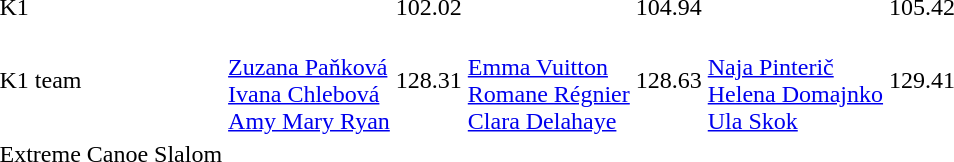<table>
<tr>
<td>K1</td>
<td></td>
<td>102.02</td>
<td></td>
<td>104.94</td>
<td></td>
<td>105.42</td>
</tr>
<tr>
<td>K1 team</td>
<td><br><a href='#'>Zuzana Paňková</a><br><a href='#'>Ivana Chlebová</a><br><a href='#'>Amy Mary Ryan</a></td>
<td>128.31</td>
<td><br><a href='#'>Emma Vuitton</a><br><a href='#'>Romane Régnier</a><br><a href='#'>Clara Delahaye</a></td>
<td>128.63</td>
<td><br><a href='#'>Naja Pinterič</a><br><a href='#'>Helena Domajnko</a><br><a href='#'>Ula Skok</a></td>
<td>129.41</td>
</tr>
<tr>
<td>Extreme Canoe Slalom</td>
<td></td>
<td></td>
<td></td>
<td></td>
<td></td>
<td></td>
</tr>
</table>
